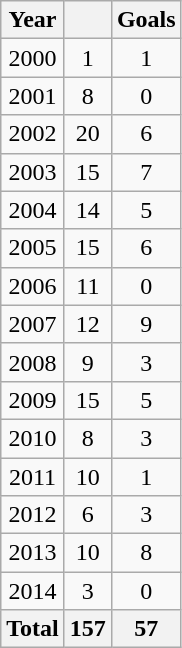<table class="wikitable sortable" style="text-align:center">
<tr>
<th>Year</th>
<th></th>
<th>Goals</th>
</tr>
<tr>
<td>2000</td>
<td>1</td>
<td>1</td>
</tr>
<tr>
<td>2001</td>
<td>8</td>
<td>0</td>
</tr>
<tr>
<td>2002</td>
<td>20</td>
<td>6</td>
</tr>
<tr>
<td>2003</td>
<td>15</td>
<td>7</td>
</tr>
<tr>
<td>2004</td>
<td>14</td>
<td>5</td>
</tr>
<tr>
<td>2005</td>
<td>15</td>
<td>6</td>
</tr>
<tr>
<td>2006</td>
<td>11</td>
<td>0</td>
</tr>
<tr>
<td>2007</td>
<td>12</td>
<td>9</td>
</tr>
<tr>
<td>2008</td>
<td>9</td>
<td>3</td>
</tr>
<tr>
<td>2009</td>
<td>15</td>
<td>5</td>
</tr>
<tr>
<td>2010</td>
<td>8</td>
<td>3</td>
</tr>
<tr>
<td>2011</td>
<td>10</td>
<td>1</td>
</tr>
<tr>
<td>2012</td>
<td>6</td>
<td>3</td>
</tr>
<tr>
<td>2013</td>
<td>10</td>
<td>8</td>
</tr>
<tr>
<td>2014</td>
<td>3</td>
<td>0</td>
</tr>
<tr>
<th colspan=1>Total</th>
<th>157</th>
<th>57</th>
</tr>
</table>
